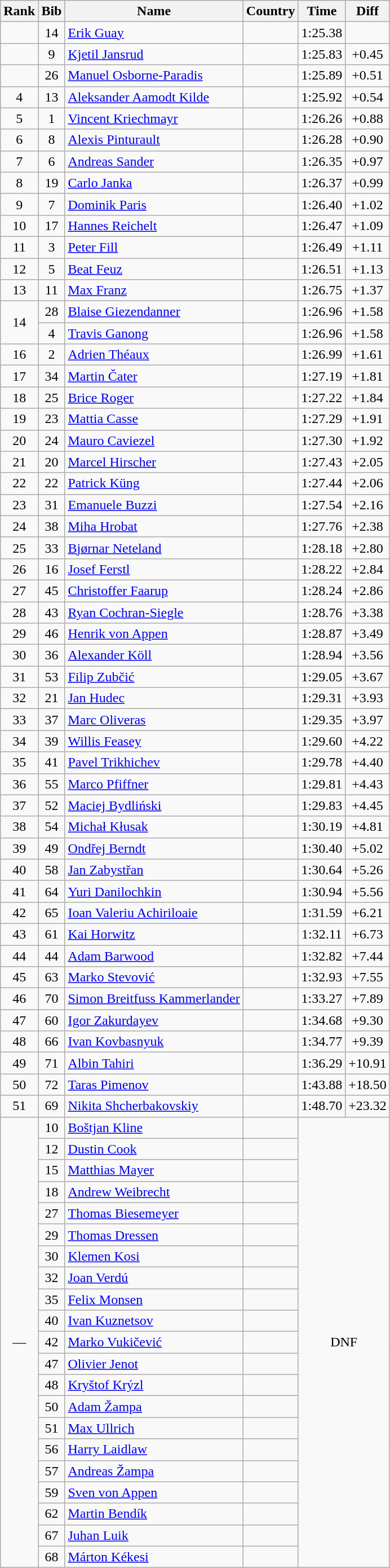<table class="wikitable sortable" style="text-align:center">
<tr>
<th>Rank</th>
<th>Bib</th>
<th>Name</th>
<th>Country</th>
<th>Time</th>
<th>Diff</th>
</tr>
<tr>
<td></td>
<td>14</td>
<td align=left><a href='#'>Erik Guay</a></td>
<td align=left></td>
<td>1:25.38</td>
<td></td>
</tr>
<tr>
<td></td>
<td>9</td>
<td align=left><a href='#'>Kjetil Jansrud</a></td>
<td align=left></td>
<td>1:25.83</td>
<td>+0.45</td>
</tr>
<tr>
<td></td>
<td>26</td>
<td align=left><a href='#'>Manuel Osborne-Paradis</a></td>
<td align=left></td>
<td>1:25.89</td>
<td>+0.51</td>
</tr>
<tr>
<td>4</td>
<td>13</td>
<td align=left><a href='#'>Aleksander Aamodt Kilde</a></td>
<td align=left></td>
<td>1:25.92</td>
<td>+0.54</td>
</tr>
<tr>
<td>5</td>
<td>1</td>
<td align=left><a href='#'>Vincent Kriechmayr</a></td>
<td align=left></td>
<td>1:26.26</td>
<td>+0.88</td>
</tr>
<tr>
<td>6</td>
<td>8</td>
<td align=left><a href='#'>Alexis Pinturault</a></td>
<td align=left></td>
<td>1:26.28</td>
<td>+0.90</td>
</tr>
<tr>
<td>7</td>
<td>6</td>
<td align=left><a href='#'>Andreas Sander</a></td>
<td align=left></td>
<td>1:26.35</td>
<td>+0.97</td>
</tr>
<tr>
<td>8</td>
<td>19</td>
<td align=left><a href='#'>Carlo Janka</a></td>
<td align=left></td>
<td>1:26.37</td>
<td>+0.99</td>
</tr>
<tr>
<td>9</td>
<td>7</td>
<td align=left><a href='#'>Dominik Paris</a></td>
<td align=left></td>
<td>1:26.40</td>
<td>+1.02</td>
</tr>
<tr>
<td>10</td>
<td>17</td>
<td align=left><a href='#'>Hannes Reichelt</a></td>
<td align=left></td>
<td>1:26.47</td>
<td>+1.09</td>
</tr>
<tr>
<td>11</td>
<td>3</td>
<td align=left><a href='#'>Peter Fill</a></td>
<td align=left></td>
<td>1:26.49</td>
<td>+1.11</td>
</tr>
<tr>
<td>12</td>
<td>5</td>
<td align=left><a href='#'>Beat Feuz</a></td>
<td align=left></td>
<td>1:26.51</td>
<td>+1.13</td>
</tr>
<tr>
<td>13</td>
<td>11</td>
<td align=left><a href='#'>Max Franz</a></td>
<td align=left></td>
<td>1:26.75</td>
<td>+1.37</td>
</tr>
<tr>
<td rowspan=2>14</td>
<td>28</td>
<td align=left><a href='#'>Blaise Giezendanner</a></td>
<td align=left></td>
<td>1:26.96</td>
<td>+1.58</td>
</tr>
<tr>
<td>4</td>
<td align=left><a href='#'>Travis Ganong</a></td>
<td align=left></td>
<td>1:26.96</td>
<td>+1.58</td>
</tr>
<tr>
<td>16</td>
<td>2</td>
<td align=left><a href='#'>Adrien Théaux</a></td>
<td align=left></td>
<td>1:26.99</td>
<td>+1.61</td>
</tr>
<tr>
<td>17</td>
<td>34</td>
<td align=left><a href='#'>Martin Čater</a></td>
<td align=left></td>
<td>1:27.19</td>
<td>+1.81</td>
</tr>
<tr>
<td>18</td>
<td>25</td>
<td align=left><a href='#'>Brice Roger</a></td>
<td align=left></td>
<td>1:27.22</td>
<td>+1.84</td>
</tr>
<tr>
<td>19</td>
<td>23</td>
<td align=left><a href='#'>Mattia Casse</a></td>
<td align=left></td>
<td>1:27.29</td>
<td>+1.91</td>
</tr>
<tr>
<td>20</td>
<td>24</td>
<td align=left><a href='#'>Mauro Caviezel</a></td>
<td align=left></td>
<td>1:27.30</td>
<td>+1.92</td>
</tr>
<tr>
<td>21</td>
<td>20</td>
<td align=left><a href='#'>Marcel Hirscher</a></td>
<td align=left></td>
<td>1:27.43</td>
<td>+2.05</td>
</tr>
<tr>
<td>22</td>
<td>22</td>
<td align=left><a href='#'>Patrick Küng</a></td>
<td align=left></td>
<td>1:27.44</td>
<td>+2.06</td>
</tr>
<tr>
<td>23</td>
<td>31</td>
<td align=left><a href='#'>Emanuele Buzzi</a></td>
<td align=left></td>
<td>1:27.54</td>
<td>+2.16</td>
</tr>
<tr>
<td>24</td>
<td>38</td>
<td align=left><a href='#'>Miha Hrobat</a></td>
<td align=left></td>
<td>1:27.76</td>
<td>+2.38</td>
</tr>
<tr>
<td>25</td>
<td>33</td>
<td align=left><a href='#'>Bjørnar Neteland</a></td>
<td align=left></td>
<td>1:28.18</td>
<td>+2.80</td>
</tr>
<tr>
<td>26</td>
<td>16</td>
<td align=left><a href='#'>Josef Ferstl</a></td>
<td align=left></td>
<td>1:28.22</td>
<td>+2.84</td>
</tr>
<tr>
<td>27</td>
<td>45</td>
<td align=left><a href='#'>Christoffer Faarup</a></td>
<td align=left></td>
<td>1:28.24</td>
<td>+2.86</td>
</tr>
<tr>
<td>28</td>
<td>43</td>
<td align=left><a href='#'>Ryan Cochran-Siegle</a></td>
<td align=left></td>
<td>1:28.76</td>
<td>+3.38</td>
</tr>
<tr>
<td>29</td>
<td>46</td>
<td align=left><a href='#'>Henrik von Appen</a></td>
<td align=left></td>
<td>1:28.87</td>
<td>+3.49</td>
</tr>
<tr>
<td>30</td>
<td>36</td>
<td align=left><a href='#'>Alexander Köll</a></td>
<td align=left></td>
<td>1:28.94</td>
<td>+3.56</td>
</tr>
<tr>
<td>31</td>
<td>53</td>
<td align=left><a href='#'>Filip Zubčić</a></td>
<td align=left></td>
<td>1:29.05</td>
<td>+3.67</td>
</tr>
<tr>
<td>32</td>
<td>21</td>
<td align=left><a href='#'>Jan Hudec</a></td>
<td align=left></td>
<td>1:29.31</td>
<td>+3.93</td>
</tr>
<tr>
<td>33</td>
<td>37</td>
<td align=left><a href='#'>Marc Oliveras</a></td>
<td align=left></td>
<td>1:29.35</td>
<td>+3.97</td>
</tr>
<tr>
<td>34</td>
<td>39</td>
<td align=left><a href='#'>Willis Feasey</a></td>
<td align=left></td>
<td>1:29.60</td>
<td>+4.22</td>
</tr>
<tr>
<td>35</td>
<td>41</td>
<td align=left><a href='#'>Pavel Trikhichev</a></td>
<td align=left></td>
<td>1:29.78</td>
<td>+4.40</td>
</tr>
<tr>
<td>36</td>
<td>55</td>
<td align=left><a href='#'>Marco Pfiffner</a></td>
<td align=left></td>
<td>1:29.81</td>
<td>+4.43</td>
</tr>
<tr>
<td>37</td>
<td>52</td>
<td align=left><a href='#'>Maciej Bydliński</a></td>
<td align=left></td>
<td>1:29.83</td>
<td>+4.45</td>
</tr>
<tr>
<td>38</td>
<td>54</td>
<td align=left><a href='#'>Michał Kłusak</a></td>
<td align=left></td>
<td>1:30.19</td>
<td>+4.81</td>
</tr>
<tr>
<td>39</td>
<td>49</td>
<td align=left><a href='#'>Ondřej Berndt</a></td>
<td align=left></td>
<td>1:30.40</td>
<td>+5.02</td>
</tr>
<tr>
<td>40</td>
<td>58</td>
<td align=left><a href='#'>Jan Zabystřan</a></td>
<td align=left></td>
<td>1:30.64</td>
<td>+5.26</td>
</tr>
<tr>
<td>41</td>
<td>64</td>
<td align=left><a href='#'>Yuri Danilochkin</a></td>
<td align=left></td>
<td>1:30.94</td>
<td>+5.56</td>
</tr>
<tr>
<td>42</td>
<td>65</td>
<td align=left><a href='#'>Ioan Valeriu Achiriloaie</a></td>
<td align=left></td>
<td>1:31.59</td>
<td>+6.21</td>
</tr>
<tr>
<td>43</td>
<td>61</td>
<td align=left><a href='#'>Kai Horwitz</a></td>
<td align=left></td>
<td>1:32.11</td>
<td>+6.73</td>
</tr>
<tr>
<td>44</td>
<td>44</td>
<td align=left><a href='#'>Adam Barwood</a></td>
<td align=left></td>
<td>1:32.82</td>
<td>+7.44</td>
</tr>
<tr>
<td>45</td>
<td>63</td>
<td align=left><a href='#'>Marko Stevović</a></td>
<td align=left></td>
<td>1:32.93</td>
<td>+7.55</td>
</tr>
<tr>
<td>46</td>
<td>70</td>
<td align=left><a href='#'>Simon Breitfuss Kammerlander</a></td>
<td align=left></td>
<td>1:33.27</td>
<td>+7.89</td>
</tr>
<tr>
<td>47</td>
<td>60</td>
<td align=left><a href='#'>Igor Zakurdayev</a></td>
<td align=left></td>
<td>1:34.68</td>
<td>+9.30</td>
</tr>
<tr>
<td>48</td>
<td>66</td>
<td align=left><a href='#'>Ivan Kovbasnyuk</a></td>
<td align=left></td>
<td>1:34.77</td>
<td>+9.39</td>
</tr>
<tr>
<td>49</td>
<td>71</td>
<td align=left><a href='#'>Albin Tahiri</a></td>
<td align=left></td>
<td>1:36.29</td>
<td>+10.91</td>
</tr>
<tr>
<td>50</td>
<td>72</td>
<td align=left><a href='#'>Taras Pimenov</a></td>
<td align=left></td>
<td>1:43.88</td>
<td>+18.50</td>
</tr>
<tr>
<td>51</td>
<td>69</td>
<td align=left><a href='#'>Nikita Shcherbakovskiy</a></td>
<td align=left></td>
<td>1:48.70</td>
<td>+23.32</td>
</tr>
<tr>
<td rowspan=21>—</td>
<td>10</td>
<td align=left><a href='#'>Boštjan Kline</a></td>
<td align=left></td>
<td rowspan=21 colspan=2>DNF</td>
</tr>
<tr>
<td>12</td>
<td align=left><a href='#'>Dustin Cook</a></td>
<td align=left></td>
</tr>
<tr>
<td>15</td>
<td align=left><a href='#'>Matthias Mayer</a></td>
<td align=left></td>
</tr>
<tr>
<td>18</td>
<td align=left><a href='#'>Andrew Weibrecht</a></td>
<td align=left></td>
</tr>
<tr>
<td>27</td>
<td align=left><a href='#'>Thomas Biesemeyer</a></td>
<td align=left></td>
</tr>
<tr>
<td>29</td>
<td align=left><a href='#'>Thomas Dressen</a></td>
<td align=left></td>
</tr>
<tr>
<td>30</td>
<td align=left><a href='#'>Klemen Kosi</a></td>
<td align=left></td>
</tr>
<tr>
<td>32</td>
<td align=left><a href='#'>Joan Verdú</a></td>
<td align=left></td>
</tr>
<tr>
<td>35</td>
<td align=left><a href='#'>Felix Monsen</a></td>
<td align=left></td>
</tr>
<tr>
<td>40</td>
<td align=left><a href='#'>Ivan Kuznetsov</a></td>
<td align=left></td>
</tr>
<tr>
<td>42</td>
<td align=left><a href='#'>Marko Vukičević</a></td>
<td align=left></td>
</tr>
<tr>
<td>47</td>
<td align=left><a href='#'>Olivier Jenot</a></td>
<td align=left></td>
</tr>
<tr>
<td>48</td>
<td align=left><a href='#'>Kryštof Krýzl</a></td>
<td align=left></td>
</tr>
<tr>
<td>50</td>
<td align=left><a href='#'>Adam Žampa</a></td>
<td align=left></td>
</tr>
<tr>
<td>51</td>
<td align=left><a href='#'>Max Ullrich</a></td>
<td align=left></td>
</tr>
<tr>
<td>56</td>
<td align=left><a href='#'>Harry Laidlaw</a></td>
<td align=left></td>
</tr>
<tr>
<td>57</td>
<td align=left><a href='#'>Andreas Žampa</a></td>
<td align=left></td>
</tr>
<tr>
<td>59</td>
<td align=left><a href='#'>Sven von Appen</a></td>
<td align=left></td>
</tr>
<tr>
<td>62</td>
<td align=left><a href='#'>Martin Bendík</a></td>
<td align=left></td>
</tr>
<tr>
<td>67</td>
<td align=left><a href='#'>Juhan Luik</a></td>
<td align=left></td>
</tr>
<tr>
<td>68</td>
<td align=left><a href='#'>Márton Kékesi</a></td>
<td align=left></td>
</tr>
</table>
